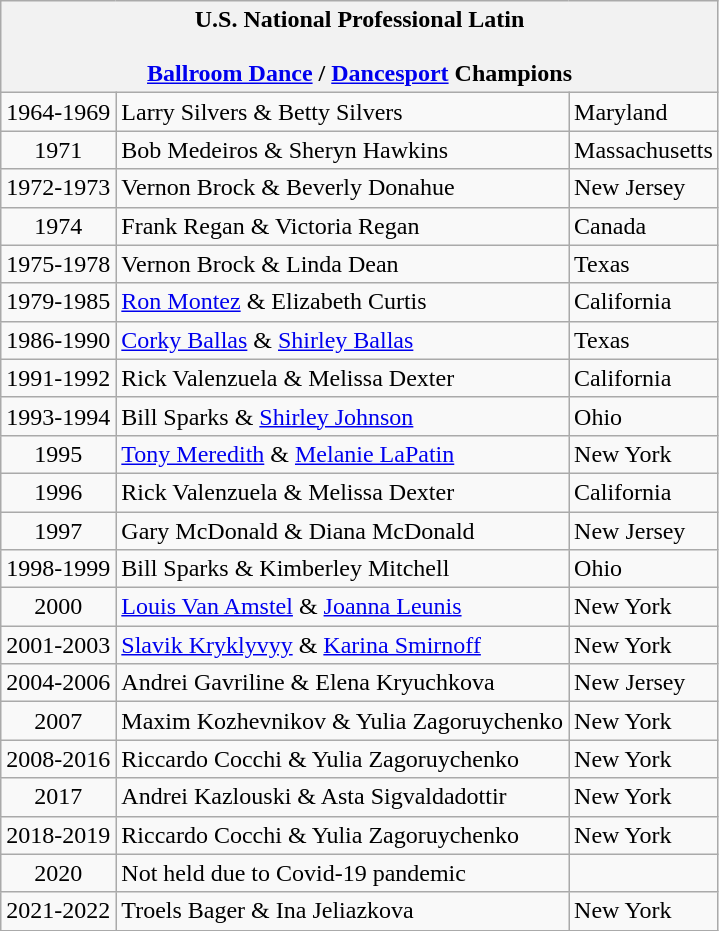<table class="wikitable">
<tr>
<th colspan="3" align="center">U.S. National Professional Latin<br><br><a href='#'>Ballroom Dance</a> / <a href='#'>Dancesport</a> Champions</th>
</tr>
<tr>
<td align="center">1964-1969</td>
<td>Larry Silvers & Betty Silvers</td>
<td> Maryland</td>
</tr>
<tr>
<td align="center">1971</td>
<td>Bob Medeiros & Sheryn Hawkins</td>
<td> Massachusetts</td>
</tr>
<tr>
<td align="center">1972-1973</td>
<td>Vernon Brock & Beverly Donahue</td>
<td> New Jersey</td>
</tr>
<tr>
<td align="center">1974</td>
<td>Frank Regan & Victoria Regan</td>
<td> Canada</td>
</tr>
<tr>
<td align="center">1975-1978</td>
<td>Vernon Brock & Linda Dean</td>
<td> Texas</td>
</tr>
<tr>
<td align="center">1979-1985</td>
<td><a href='#'>Ron Montez</a> & Elizabeth Curtis</td>
<td> California</td>
</tr>
<tr>
<td align="center">1986-1990</td>
<td><a href='#'>Corky Ballas</a> & <a href='#'>Shirley Ballas</a></td>
<td> Texas</td>
</tr>
<tr>
<td align="center">1991-1992</td>
<td>Rick Valenzuela & Melissa Dexter</td>
<td> California</td>
</tr>
<tr>
<td align="center">1993-1994</td>
<td>Bill Sparks & <a href='#'>Shirley Johnson</a></td>
<td> Ohio</td>
</tr>
<tr>
<td align="center">1995</td>
<td><a href='#'>Tony Meredith</a> & <a href='#'>Melanie LaPatin</a></td>
<td> New York</td>
</tr>
<tr>
<td align="center">1996</td>
<td>Rick Valenzuela & Melissa Dexter</td>
<td> California</td>
</tr>
<tr>
<td align="center">1997</td>
<td>Gary McDonald & Diana McDonald</td>
<td> New Jersey</td>
</tr>
<tr>
<td align="center">1998-1999</td>
<td>Bill Sparks & Kimberley Mitchell</td>
<td> Ohio</td>
</tr>
<tr>
<td align="center">2000</td>
<td><a href='#'>Louis Van Amstel</a> & <a href='#'>Joanna Leunis</a></td>
<td> New York</td>
</tr>
<tr>
<td align="center">2001-2003</td>
<td><a href='#'>Slavik Kryklyvyy</a> & <a href='#'>Karina Smirnoff</a></td>
<td> New York</td>
</tr>
<tr>
<td align="center">2004-2006</td>
<td>Andrei Gavriline & Elena Kryuchkova</td>
<td> New Jersey</td>
</tr>
<tr>
<td align="center">2007</td>
<td>Maxim Kozhevnikov & Yulia Zagoruychenko</td>
<td> New York</td>
</tr>
<tr>
<td align="center">2008-2016</td>
<td>Riccardo Cocchi & Yulia Zagoruychenko</td>
<td> New York</td>
</tr>
<tr>
<td align="center">2017</td>
<td>Andrei Kazlouski & Asta Sigvaldadottir</td>
<td> New York</td>
</tr>
<tr>
<td align="center">2018-2019</td>
<td>Riccardo Cocchi & Yulia Zagoruychenko</td>
<td> New York</td>
</tr>
<tr>
<td align="center">2020</td>
<td>Not held due to Covid-19 pandemic</td>
<td></td>
</tr>
<tr>
<td align="center">2021-2022</td>
<td>Troels Bager & Ina Jeliazkova</td>
<td> New York</td>
</tr>
</table>
